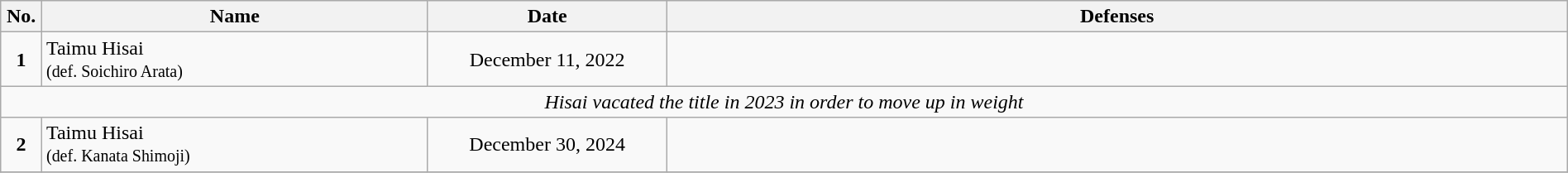<table class="wikitable" style="width:100%; font-size:100%;">
<tr>
<th style= width:1%;">No.</th>
<th style= width:21%;">Name</th>
<th style=width:13%;">Date</th>
<th style= width:49%;">Defenses</th>
</tr>
<tr>
<td align=center><strong>1</strong></td>
<td align=left> Taimu Hisai <br><small>(def. Soichiro Arata)</small></td>
<td align=center>December 11, 2022</td>
<td></td>
</tr>
<tr>
<td colspan=4 align=center><em>Hisai vacated the title in 2023 in order to move up in weight</em></td>
</tr>
<tr>
<td align=center><strong>2</strong></td>
<td align=left> Taimu Hisai <br><small>(def. Kanata Shimoji)</small></td>
<td align=center>December 30, 2024</td>
<td></td>
</tr>
<tr>
</tr>
</table>
